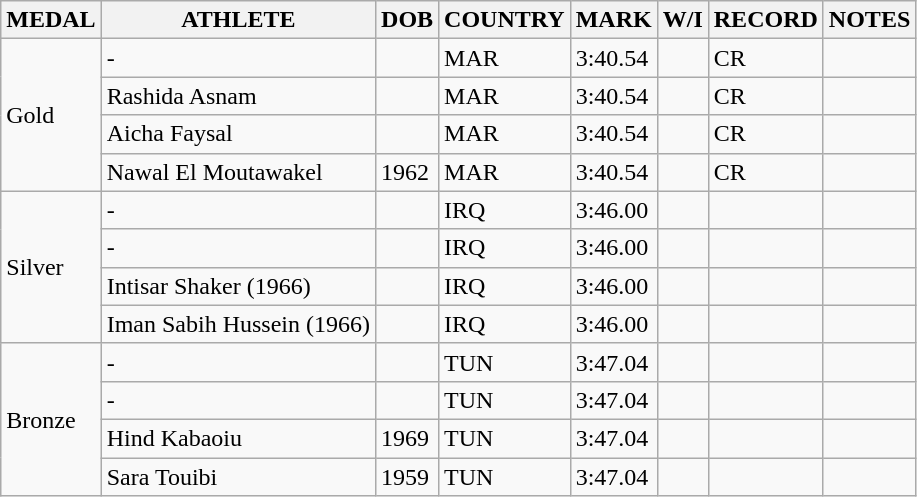<table class="wikitable">
<tr>
<th>MEDAL</th>
<th>ATHLETE</th>
<th>DOB</th>
<th>COUNTRY</th>
<th>MARK</th>
<th>W/I</th>
<th>RECORD</th>
<th>NOTES</th>
</tr>
<tr>
<td rowspan="4">Gold</td>
<td>-</td>
<td></td>
<td>MAR</td>
<td>3:40.54</td>
<td></td>
<td>CR</td>
<td></td>
</tr>
<tr>
<td>Rashida Asnam</td>
<td></td>
<td>MAR</td>
<td>3:40.54</td>
<td></td>
<td>CR</td>
<td></td>
</tr>
<tr>
<td>Aicha Faysal</td>
<td></td>
<td>MAR</td>
<td>3:40.54</td>
<td></td>
<td>CR</td>
<td></td>
</tr>
<tr>
<td>Nawal El Moutawakel</td>
<td>1962</td>
<td>MAR</td>
<td>3:40.54</td>
<td></td>
<td>CR</td>
<td></td>
</tr>
<tr>
<td rowspan="4">Silver</td>
<td>-</td>
<td></td>
<td>IRQ</td>
<td>3:46.00</td>
<td></td>
<td></td>
<td></td>
</tr>
<tr>
<td>-</td>
<td></td>
<td>IRQ</td>
<td>3:46.00</td>
<td></td>
<td></td>
<td></td>
</tr>
<tr>
<td>Intisar Shaker (1966)</td>
<td></td>
<td>IRQ</td>
<td>3:46.00</td>
<td></td>
<td></td>
<td></td>
</tr>
<tr>
<td>Iman Sabih Hussein (1966)</td>
<td></td>
<td>IRQ</td>
<td>3:46.00</td>
<td></td>
<td></td>
<td></td>
</tr>
<tr>
<td rowspan="4">Bronze</td>
<td>-</td>
<td></td>
<td>TUN</td>
<td>3:47.04</td>
<td></td>
<td></td>
<td></td>
</tr>
<tr>
<td>-</td>
<td></td>
<td>TUN</td>
<td>3:47.04</td>
<td></td>
<td></td>
<td></td>
</tr>
<tr>
<td>Hind Kabaoiu</td>
<td>1969</td>
<td>TUN</td>
<td>3:47.04</td>
<td></td>
<td></td>
<td></td>
</tr>
<tr>
<td>Sara Touibi</td>
<td>1959</td>
<td>TUN</td>
<td>3:47.04</td>
<td></td>
<td></td>
<td></td>
</tr>
</table>
